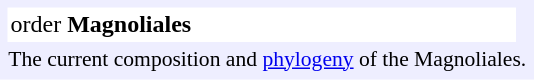<table style="text-align:left; padding:2.5px; background:#eef">
<tr>
<td style="background:#fff; padding:2.5px">order <strong>Magnoliales</strong><br></td>
<td></td>
</tr>
<tr style="font-size:90%;">
<td colspan=2>The current composition and <a href='#'>phylogeny</a> of the Magnoliales.</td>
</tr>
</table>
